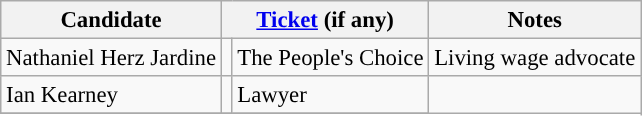<table class="wikitable" style="font-size: 95%">
<tr>
<th>Candidate</th>
<th colspan="2"><a href='#'>Ticket</a> (if any)</th>
<th>Notes</th>
</tr>
<tr>
<td>Nathaniel Herz Jardine</td>
<td style="background-color:"></td>
<td>The People's Choice</td>
<td>Living wage advocate</td>
</tr>
<tr>
<td>Ian Kearney</td>
<td></td>
<td>Lawyer</td>
</tr>
<tr>
</tr>
</table>
